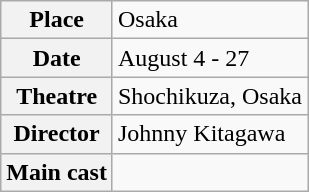<table class="wikitable">
<tr>
<th>Place</th>
<td>Osaka</td>
</tr>
<tr>
<th>Date</th>
<td>August 4 - 27</td>
</tr>
<tr>
<th>Theatre</th>
<td>Shochikuza, Osaka</td>
</tr>
<tr>
<th>Director</th>
<td>Johnny Kitagawa</td>
</tr>
<tr>
<th>Main cast</th>
<td></td>
</tr>
</table>
